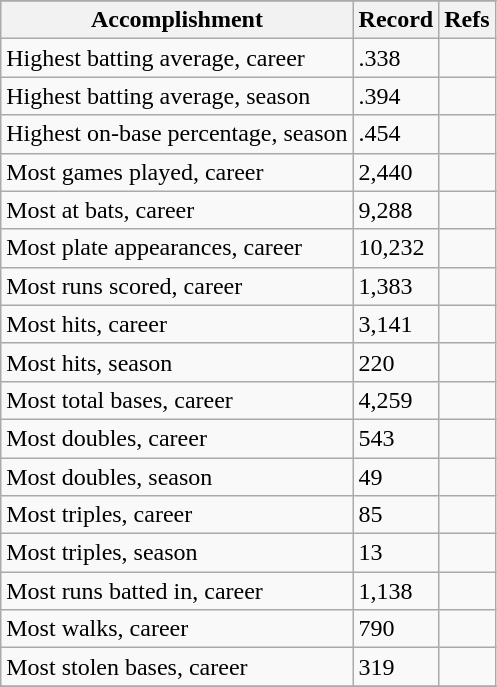<table class="wikitable" text-align:center;>
<tr>
</tr>
<tr>
<th>Accomplishment</th>
<th>Record</th>
<th>Refs</th>
</tr>
<tr>
<td>Highest batting average, career</td>
<td>.338</td>
<td></td>
</tr>
<tr>
<td>Highest batting average, season</td>
<td>.394 </td>
<td></td>
</tr>
<tr>
<td>Highest on-base percentage, season</td>
<td>.454 </td>
<td></td>
</tr>
<tr>
<td>Most games played, career</td>
<td>2,440</td>
<td></td>
</tr>
<tr>
<td>Most at bats, career</td>
<td>9,288</td>
<td></td>
</tr>
<tr>
<td>Most plate appearances, career</td>
<td>10,232</td>
<td></td>
</tr>
<tr>
<td>Most runs scored, career</td>
<td>1,383</td>
<td></td>
</tr>
<tr>
<td>Most hits, career</td>
<td>3,141</td>
<td></td>
</tr>
<tr>
<td>Most hits, season</td>
<td>220 </td>
<td></td>
</tr>
<tr>
<td>Most total bases, career</td>
<td>4,259</td>
<td></td>
</tr>
<tr>
<td>Most doubles, career</td>
<td>543</td>
<td></td>
</tr>
<tr>
<td>Most doubles, season</td>
<td>49 </td>
<td></td>
</tr>
<tr>
<td>Most triples, career</td>
<td>85</td>
<td></td>
</tr>
<tr>
<td>Most triples, season</td>
<td>13 </td>
<td></td>
</tr>
<tr>
<td>Most runs batted in, career</td>
<td>1,138</td>
<td></td>
</tr>
<tr>
<td>Most walks, career</td>
<td>790</td>
<td></td>
</tr>
<tr>
<td>Most stolen bases, career</td>
<td>319</td>
<td></td>
</tr>
<tr>
</tr>
</table>
